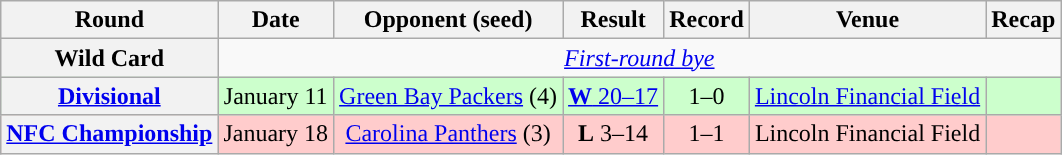<table class="wikitable" style="text-align:center">
<tr>
<th>Round</th>
<th>Date</th>
<th>Opponent (seed)</th>
<th>Result</th>
<th>Record</th>
<th>Venue</th>
<th>Recap</th>
</tr>
<tr>
<th>Wild Card</th>
<td colspan="6"><em><a href='#'>First-round bye</a></em></td>
</tr>
<tr style="background:#cfc">
<th><a href='#'>Divisional</a></th>
<td>January 11</td>
<td><a href='#'>Green Bay Packers</a> (4)</td>
<td><a href='#'><strong>W</strong> 20–17 </a></td>
<td>1–0</td>
<td><a href='#'>Lincoln Financial Field</a></td>
<td></td>
</tr>
<tr style="background:#fcc">
<th><a href='#'>NFC Championship</a></th>
<td>January 18</td>
<td><a href='#'>Carolina Panthers</a> (3)</td>
<td><strong>L</strong> 3–14</td>
<td>1–1</td>
<td>Lincoln Financial Field</td>
<td></td>
</tr>
</table>
